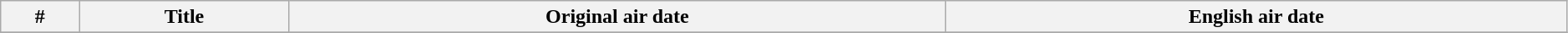<table class="wikitable" width="99%">
<tr>
<th style="width: 5%;">#</th>
<th>Title</th>
<th>Original air date</th>
<th>English air date</th>
</tr>
<tr>
</tr>
</table>
